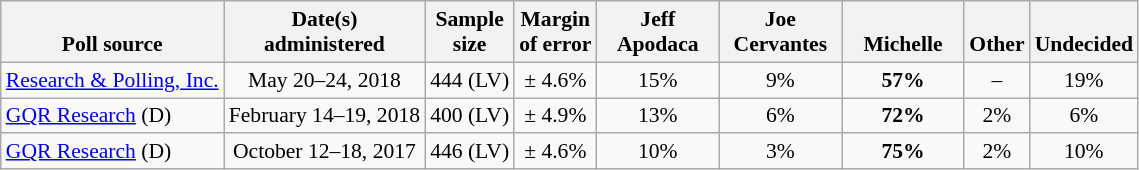<table class="wikitable" style="font-size:90%;text-align:center;">
<tr valign=bottom>
<th>Poll source</th>
<th>Date(s)<br>administered</th>
<th>Sample<br>size</th>
<th>Margin<br>of error</th>
<th style="width:75px;">Jeff<br>Apodaca</th>
<th style="width:75px;">Joe<br>Cervantes</th>
<th style="width:75px;">Michelle<br></th>
<th>Other</th>
<th>Undecided</th>
</tr>
<tr>
<td style="text-align:left;"><a href='#'>Research & Polling, Inc.</a></td>
<td>May 20–24, 2018</td>
<td>444 (LV)</td>
<td>± 4.6%</td>
<td>15%</td>
<td>9%</td>
<td><strong>57%</strong></td>
<td>–</td>
<td>19%</td>
</tr>
<tr>
<td style="text-align:left;"><a href='#'>GQR Research</a> (D)</td>
<td>February 14–19, 2018</td>
<td>400 (LV)</td>
<td>± 4.9%</td>
<td>13%</td>
<td>6%</td>
<td><strong>72%</strong></td>
<td>2%</td>
<td>6%</td>
</tr>
<tr>
<td style="text-align:left;"><a href='#'>GQR Research</a> (D)</td>
<td>October 12–18, 2017</td>
<td>446 (LV)</td>
<td>± 4.6%</td>
<td>10%</td>
<td>3%</td>
<td><strong>75%</strong></td>
<td>2%</td>
<td>10%</td>
</tr>
</table>
